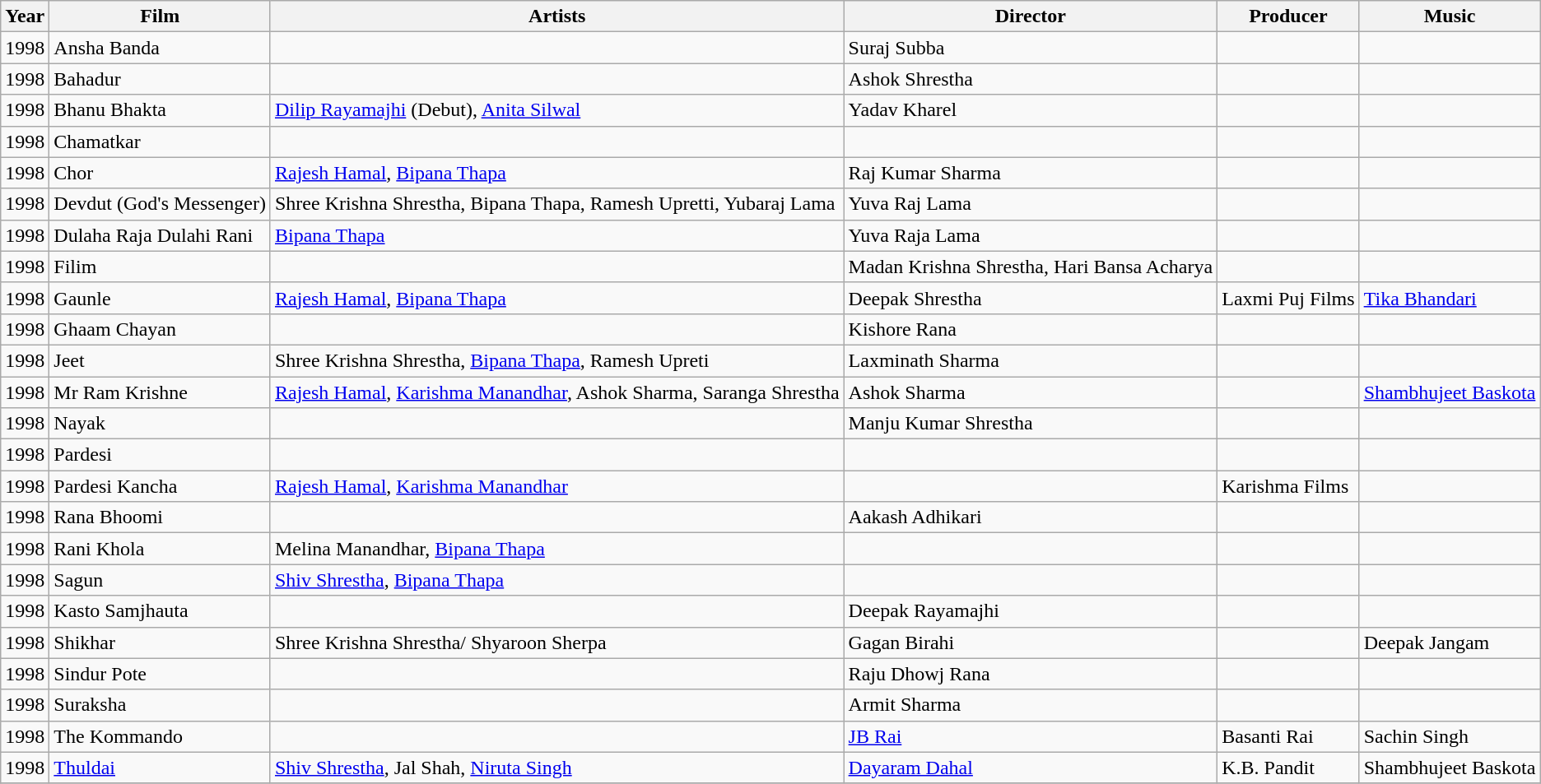<table class="wikitable sortable">
<tr>
<th>Year</th>
<th>Film</th>
<th>Artists</th>
<th>Director</th>
<th>Producer</th>
<th>Music</th>
</tr>
<tr>
<td>1998</td>
<td>Ansha Banda</td>
<td></td>
<td>Suraj Subba</td>
<td></td>
<td></td>
</tr>
<tr>
<td>1998</td>
<td>Bahadur</td>
<td></td>
<td>Ashok Shrestha</td>
<td></td>
<td></td>
</tr>
<tr>
<td>1998</td>
<td>Bhanu Bhakta</td>
<td><a href='#'>Dilip Rayamajhi</a> (Debut), <a href='#'>Anita Silwal</a></td>
<td>Yadav Kharel</td>
<td></td>
<td></td>
</tr>
<tr>
<td>1998</td>
<td>Chamatkar</td>
<td></td>
<td></td>
<td></td>
<td></td>
</tr>
<tr>
<td>1998</td>
<td>Chor</td>
<td><a href='#'>Rajesh Hamal</a>, <a href='#'>Bipana Thapa</a></td>
<td>Raj Kumar Sharma</td>
<td></td>
<td></td>
</tr>
<tr>
<td>1998</td>
<td>Devdut (God's Messenger)</td>
<td>Shree Krishna Shrestha, Bipana Thapa, Ramesh Upretti, Yubaraj Lama</td>
<td>Yuva Raj Lama</td>
<td></td>
<td></td>
</tr>
<tr>
<td>1998</td>
<td>Dulaha Raja Dulahi Rani</td>
<td><a href='#'>Bipana Thapa</a></td>
<td>Yuva Raja Lama</td>
<td></td>
<td></td>
</tr>
<tr>
<td>1998</td>
<td>Filim</td>
<td></td>
<td>Madan Krishna Shrestha, Hari Bansa Acharya</td>
<td></td>
<td></td>
</tr>
<tr>
<td>1998</td>
<td>Gaunle</td>
<td><a href='#'>Rajesh Hamal</a>, <a href='#'>Bipana Thapa</a></td>
<td>Deepak Shrestha</td>
<td>Laxmi Puj Films</td>
<td><a href='#'>Tika Bhandari</a></td>
</tr>
<tr>
<td>1998</td>
<td>Ghaam Chayan</td>
<td></td>
<td>Kishore Rana</td>
<td></td>
<td></td>
</tr>
<tr>
<td>1998</td>
<td>Jeet</td>
<td>Shree Krishna Shrestha, <a href='#'>Bipana Thapa</a>, Ramesh Upreti</td>
<td>Laxminath Sharma</td>
<td></td>
<td></td>
</tr>
<tr>
<td>1998</td>
<td>Mr Ram Krishne</td>
<td><a href='#'>Rajesh Hamal</a>, <a href='#'>Karishma Manandhar</a>, Ashok Sharma, Saranga Shrestha</td>
<td>Ashok Sharma</td>
<td></td>
<td><a href='#'>Shambhujeet Baskota</a></td>
</tr>
<tr>
<td>1998</td>
<td>Nayak</td>
<td></td>
<td>Manju Kumar Shrestha</td>
<td></td>
<td></td>
</tr>
<tr>
<td>1998</td>
<td>Pardesi</td>
<td></td>
<td></td>
<td></td>
<td></td>
</tr>
<tr>
<td>1998</td>
<td>Pardesi Kancha</td>
<td><a href='#'>Rajesh Hamal</a>, <a href='#'>Karishma Manandhar</a></td>
<td></td>
<td>Karishma Films</td>
<td></td>
</tr>
<tr>
<td>1998</td>
<td>Rana Bhoomi</td>
<td></td>
<td>Aakash Adhikari</td>
<td></td>
<td></td>
</tr>
<tr>
<td>1998</td>
<td>Rani Khola</td>
<td>Melina Manandhar, <a href='#'>Bipana Thapa</a></td>
<td></td>
<td></td>
<td></td>
</tr>
<tr>
<td>1998</td>
<td>Sagun</td>
<td><a href='#'>Shiv Shrestha</a>, <a href='#'>Bipana Thapa</a></td>
<td></td>
<td></td>
<td></td>
</tr>
<tr>
<td>1998</td>
<td>Kasto Samjhauta</td>
<td></td>
<td>Deepak Rayamajhi</td>
<td></td>
<td></td>
</tr>
<tr>
<td>1998</td>
<td>Shikhar</td>
<td>Shree Krishna Shrestha/ Shyaroon Sherpa</td>
<td>Gagan Birahi</td>
<td></td>
<td>Deepak Jangam</td>
</tr>
<tr>
<td>1998</td>
<td>Sindur Pote</td>
<td></td>
<td>Raju Dhowj Rana</td>
<td></td>
<td></td>
</tr>
<tr>
<td>1998</td>
<td>Suraksha</td>
<td></td>
<td>Armit Sharma</td>
<td></td>
<td></td>
</tr>
<tr>
<td>1998</td>
<td>The Kommando</td>
<td></td>
<td><a href='#'>JB Rai</a></td>
<td>Basanti Rai</td>
<td>Sachin Singh</td>
</tr>
<tr>
<td>1998</td>
<td><a href='#'>Thuldai</a></td>
<td><a href='#'>Shiv Shrestha</a>, Jal Shah, <a href='#'>Niruta Singh</a></td>
<td><a href='#'>Dayaram Dahal</a></td>
<td>K.B. Pandit</td>
<td>Shambhujeet Baskota</td>
</tr>
<tr>
</tr>
</table>
